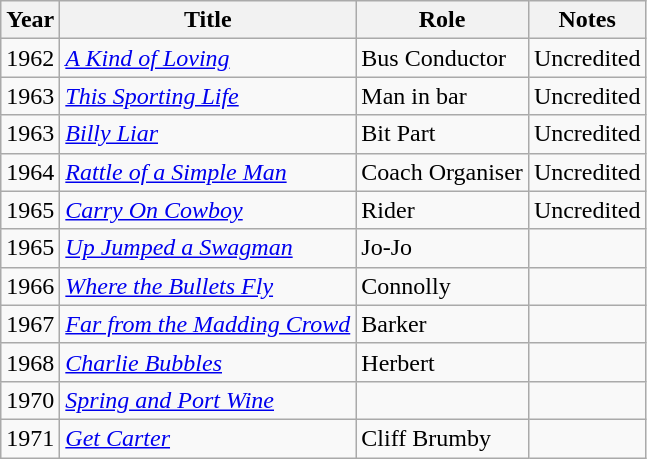<table class="wikitable">
<tr>
<th>Year</th>
<th>Title</th>
<th>Role</th>
<th>Notes</th>
</tr>
<tr>
<td>1962</td>
<td><em><a href='#'>A Kind of Loving</a></em></td>
<td>Bus Conductor</td>
<td>Uncredited</td>
</tr>
<tr>
<td>1963</td>
<td><em><a href='#'>This Sporting Life</a></em></td>
<td>Man in bar</td>
<td>Uncredited</td>
</tr>
<tr>
<td>1963</td>
<td><em><a href='#'>Billy Liar</a></em></td>
<td>Bit Part</td>
<td>Uncredited</td>
</tr>
<tr>
<td>1964</td>
<td><em><a href='#'>Rattle of a Simple Man</a></em></td>
<td>Coach Organiser</td>
<td>Uncredited</td>
</tr>
<tr>
<td>1965</td>
<td><em><a href='#'>Carry On Cowboy</a></em></td>
<td>Rider</td>
<td>Uncredited</td>
</tr>
<tr>
<td>1965</td>
<td><em><a href='#'>Up Jumped a Swagman</a></em></td>
<td>Jo-Jo</td>
<td></td>
</tr>
<tr>
<td>1966</td>
<td><em><a href='#'>Where the Bullets Fly</a></em></td>
<td>Connolly</td>
<td></td>
</tr>
<tr>
<td>1967</td>
<td><em><a href='#'>Far from the Madding Crowd</a></em></td>
<td>Barker</td>
<td></td>
</tr>
<tr>
<td>1968</td>
<td><em><a href='#'>Charlie Bubbles</a></em></td>
<td>Herbert</td>
<td></td>
</tr>
<tr>
<td>1970</td>
<td><em><a href='#'>Spring and Port Wine</a></em></td>
<td></td>
<td></td>
</tr>
<tr>
<td>1971</td>
<td><em><a href='#'>Get Carter</a></em></td>
<td>Cliff Brumby</td>
<td></td>
</tr>
</table>
